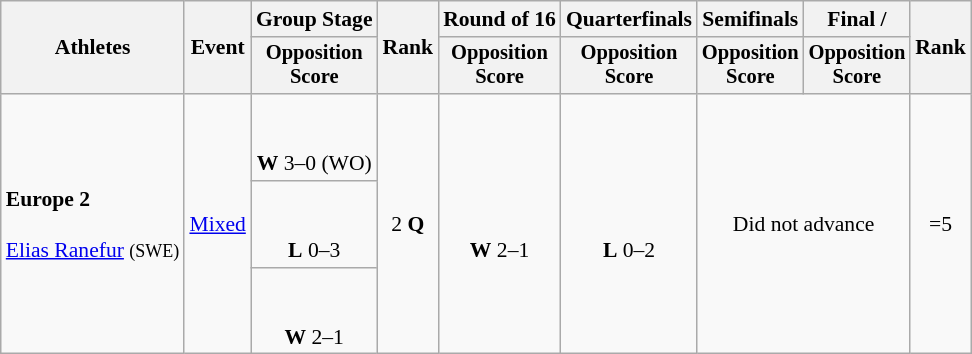<table class=wikitable style="font-size:90%">
<tr>
<th rowspan="2">Athletes</th>
<th rowspan="2">Event</th>
<th>Group Stage</th>
<th rowspan="2">Rank</th>
<th>Round of 16</th>
<th>Quarterfinals</th>
<th>Semifinals</th>
<th>Final / </th>
<th rowspan=2>Rank</th>
</tr>
<tr style="font-size:95%">
<th>Opposition<br>Score</th>
<th>Opposition<br>Score</th>
<th>Opposition<br>Score</th>
<th>Opposition<br>Score</th>
<th>Opposition<br>Score</th>
</tr>
<tr align=center>
<td align=left rowspan=3><strong>Europe 2</strong><br><br> <a href='#'>Elias Ranefur</a> <small>(SWE)</small></td>
<td align=left rowspan=3><a href='#'>Mixed</a></td>
<td><br><br><strong>W</strong> 3–0 (WO)</td>
<td rowspan=3>2 <strong>Q</strong></td>
<td rowspan=3><br><br><strong>W</strong> 2–1</td>
<td rowspan=3><br><br><strong>L</strong> 0–2</td>
<td rowspan=3 colspan=2>Did not advance</td>
<td rowspan=3>=5</td>
</tr>
<tr align=center>
<td><br><br><strong>L</strong> 0–3</td>
</tr>
<tr align=center>
<td><br><br><strong>W</strong> 2–1</td>
</tr>
</table>
